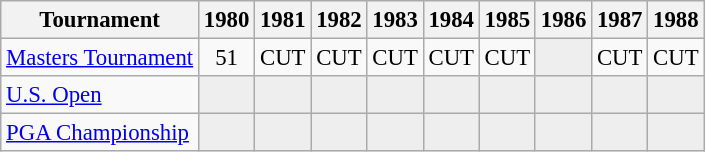<table class="wikitable" style="font-size:95%;text-align:center;">
<tr>
<th>Tournament</th>
<th>1980</th>
<th>1981</th>
<th>1982</th>
<th>1983</th>
<th>1984</th>
<th>1985</th>
<th>1986</th>
<th>1987</th>
<th>1988</th>
</tr>
<tr>
<td align=left><a href='#'>Masters Tournament</a></td>
<td>51</td>
<td>CUT</td>
<td>CUT</td>
<td>CUT</td>
<td>CUT</td>
<td>CUT</td>
<td style="background:#eeeeee;"></td>
<td>CUT</td>
<td>CUT</td>
</tr>
<tr>
<td align=left><a href='#'>U.S. Open</a></td>
<td style="background:#eeeeee;"></td>
<td style="background:#eeeeee;"></td>
<td style="background:#eeeeee;"></td>
<td style="background:#eeeeee;"></td>
<td style="background:#eeeeee;"></td>
<td style="background:#eeeeee;"></td>
<td style="background:#eeeeee;"></td>
<td style="background:#eeeeee;"></td>
<td style="background:#eeeeee;"></td>
</tr>
<tr>
<td align=left><a href='#'>PGA Championship</a></td>
<td style="background:#eeeeee;"></td>
<td style="background:#eeeeee;"></td>
<td style="background:#eeeeee;"></td>
<td style="background:#eeeeee;"></td>
<td style="background:#eeeeee;"></td>
<td style="background:#eeeeee;"></td>
<td style="background:#eeeeee;"></td>
<td style="background:#eeeeee;"></td>
<td style="background:#eeeeee;"></td>
</tr>
</table>
